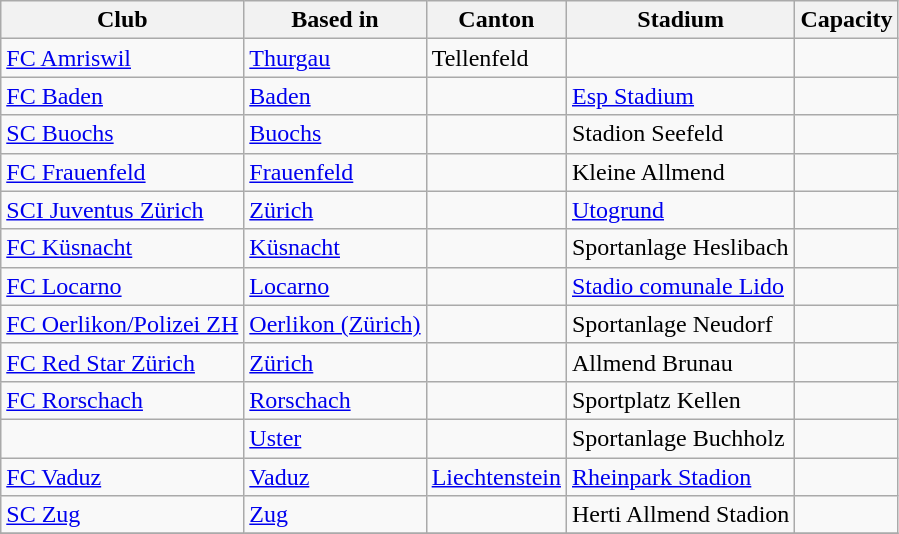<table class="wikitable">
<tr>
<th>Club</th>
<th>Based in</th>
<th>Canton</th>
<th>Stadium</th>
<th>Capacity</th>
</tr>
<tr>
<td><a href='#'>FC Amriswil</a></td>
<td><a href='#'>Thurgau</a></td>
<td>Tellenfeld</td>
<td></td>
</tr>
<tr>
<td><a href='#'>FC Baden</a></td>
<td><a href='#'>Baden</a></td>
<td></td>
<td><a href='#'>Esp Stadium</a></td>
<td></td>
</tr>
<tr>
<td><a href='#'>SC Buochs</a></td>
<td><a href='#'>Buochs</a></td>
<td></td>
<td>Stadion Seefeld</td>
<td></td>
</tr>
<tr>
<td><a href='#'>FC Frauenfeld</a></td>
<td><a href='#'>Frauenfeld</a></td>
<td></td>
<td>Kleine Allmend</td>
<td></td>
</tr>
<tr>
<td><a href='#'>SCI Juventus Zürich</a></td>
<td><a href='#'>Zürich</a></td>
<td></td>
<td><a href='#'>Utogrund</a></td>
<td></td>
</tr>
<tr>
<td><a href='#'>FC Küsnacht</a></td>
<td><a href='#'>Küsnacht</a></td>
<td></td>
<td>Sportanlage Heslibach</td>
<td></td>
</tr>
<tr>
<td><a href='#'>FC Locarno</a></td>
<td><a href='#'>Locarno</a></td>
<td></td>
<td><a href='#'>Stadio comunale Lido</a></td>
<td></td>
</tr>
<tr>
<td><a href='#'>FC Oerlikon/Polizei ZH</a></td>
<td><a href='#'>Oerlikon (Zürich)</a></td>
<td></td>
<td>Sportanlage Neudorf</td>
<td></td>
</tr>
<tr>
<td><a href='#'>FC Red Star Zürich</a></td>
<td><a href='#'>Zürich</a></td>
<td></td>
<td>Allmend Brunau</td>
<td></td>
</tr>
<tr>
<td><a href='#'>FC Rorschach</a></td>
<td><a href='#'>Rorschach</a></td>
<td></td>
<td>Sportplatz Kellen</td>
<td></td>
</tr>
<tr>
<td></td>
<td><a href='#'>Uster</a></td>
<td></td>
<td>Sportanlage Buchholz</td>
<td></td>
</tr>
<tr>
<td><a href='#'>FC Vaduz</a></td>
<td><a href='#'>Vaduz</a></td>
<td> <a href='#'>Liechtenstein</a></td>
<td><a href='#'>Rheinpark Stadion</a></td>
<td></td>
</tr>
<tr>
<td><a href='#'>SC Zug</a></td>
<td><a href='#'>Zug</a></td>
<td></td>
<td>Herti Allmend Stadion</td>
<td></td>
</tr>
<tr>
</tr>
</table>
